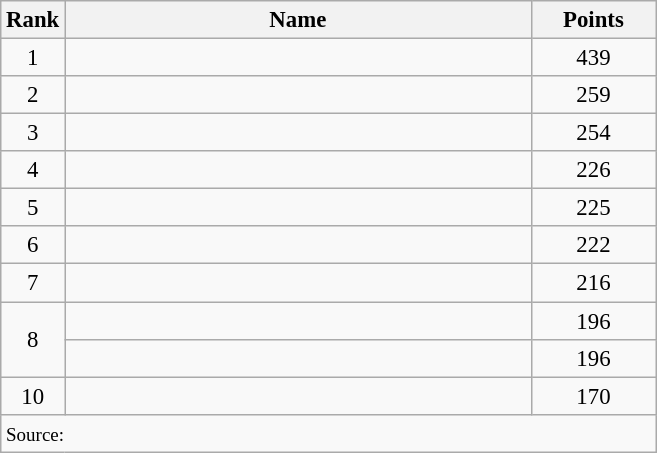<table class="wikitable" style="font-size:95%;">
<tr>
<th>Rank</th>
<th style="width: 20em">Name</th>
<th style="width: 5em">Points</th>
</tr>
<tr>
<td align="center">1</td>
<td></td>
<td align="center">439</td>
</tr>
<tr>
<td align="center">2</td>
<td></td>
<td align="center">259</td>
</tr>
<tr>
<td align="center">3</td>
<td></td>
<td align="center">254</td>
</tr>
<tr>
<td align="center">4</td>
<td></td>
<td align="center">226</td>
</tr>
<tr>
<td align="center">5</td>
<td></td>
<td align="center">225</td>
</tr>
<tr>
<td align="center">6</td>
<td></td>
<td align="center">222</td>
</tr>
<tr>
<td align="center">7</td>
<td></td>
<td align="center">216</td>
</tr>
<tr>
<td align="center" rowspan="2">8</td>
<td></td>
<td align="center">196</td>
</tr>
<tr>
<td></td>
<td align="center">196</td>
</tr>
<tr>
<td align="center">10</td>
<td></td>
<td align="center">170</td>
</tr>
<tr>
<td colspan="3"><small>Source:</small></td>
</tr>
</table>
